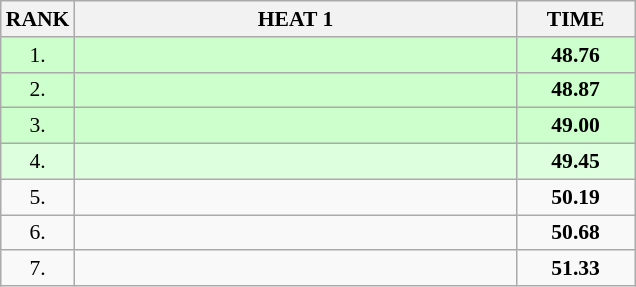<table class="wikitable" style="border-collapse: collapse; font-size: 90%;">
<tr>
<th>RANK</th>
<th style="width: 20em">HEAT 1</th>
<th style="width: 5em">TIME</th>
</tr>
<tr style="background:#ccffcc;">
<td align="center">1.</td>
<td></td>
<td align="center"><strong>48.76</strong></td>
</tr>
<tr style="background:#ccffcc;">
<td align="center">2.</td>
<td></td>
<td align="center"><strong>48.87</strong></td>
</tr>
<tr style="background:#ccffcc;">
<td align="center">3.</td>
<td></td>
<td align="center"><strong>49.00</strong></td>
</tr>
<tr style="background:#ddffdd;">
<td align="center">4.</td>
<td></td>
<td align="center"><strong>49.45</strong></td>
</tr>
<tr>
<td align="center">5.</td>
<td></td>
<td align="center"><strong>50.19</strong></td>
</tr>
<tr>
<td align="center">6.</td>
<td></td>
<td align="center"><strong>50.68</strong></td>
</tr>
<tr>
<td align="center">7.</td>
<td></td>
<td align="center"><strong>51.33</strong> </td>
</tr>
</table>
